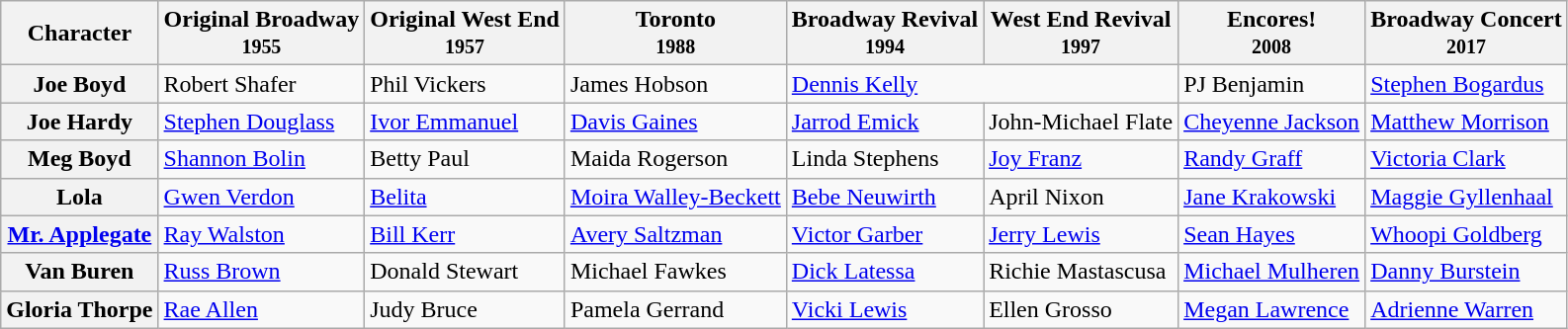<table class="wikitable">
<tr>
<th>Character</th>
<th>Original Broadway<br><small>1955</small></th>
<th>Original West End<br><small>1957</small></th>
<th>Toronto<br><small>1988</small></th>
<th>Broadway Revival<br><small>1994</small></th>
<th>West End Revival<br><small>1997</small></th>
<th>Encores!<br><small>2008</small></th>
<th>Broadway Concert<br><small>2017</small></th>
</tr>
<tr>
<th>Joe Boyd</th>
<td>Robert Shafer</td>
<td>Phil Vickers</td>
<td>James Hobson</td>
<td colspan="2"><a href='#'>Dennis Kelly</a></td>
<td>PJ Benjamin</td>
<td><a href='#'>Stephen Bogardus</a></td>
</tr>
<tr>
<th>Joe Hardy</th>
<td><a href='#'>Stephen Douglass</a></td>
<td><a href='#'>Ivor Emmanuel</a></td>
<td><a href='#'>Davis Gaines</a></td>
<td><a href='#'>Jarrod Emick</a></td>
<td>John-Michael Flate</td>
<td><a href='#'>Cheyenne Jackson</a></td>
<td><a href='#'>Matthew Morrison</a></td>
</tr>
<tr>
<th>Meg Boyd</th>
<td><a href='#'>Shannon Bolin</a></td>
<td>Betty Paul</td>
<td>Maida Rogerson</td>
<td>Linda Stephens</td>
<td><a href='#'>Joy Franz</a></td>
<td><a href='#'>Randy Graff</a></td>
<td><a href='#'>Victoria Clark</a></td>
</tr>
<tr>
<th>Lola</th>
<td><a href='#'>Gwen Verdon</a></td>
<td><a href='#'>Belita</a></td>
<td><a href='#'>Moira Walley-Beckett</a></td>
<td><a href='#'>Bebe Neuwirth</a></td>
<td>April Nixon</td>
<td><a href='#'>Jane Krakowski</a></td>
<td><a href='#'>Maggie Gyllenhaal</a></td>
</tr>
<tr>
<th><a href='#'>Mr. Applegate</a></th>
<td><a href='#'>Ray Walston</a></td>
<td><a href='#'>Bill Kerr</a></td>
<td><a href='#'>Avery Saltzman</a></td>
<td><a href='#'>Victor Garber</a></td>
<td><a href='#'>Jerry Lewis</a></td>
<td><a href='#'>Sean Hayes</a></td>
<td><a href='#'>Whoopi Goldberg</a></td>
</tr>
<tr>
<th>Van Buren</th>
<td><a href='#'>Russ Brown</a></td>
<td>Donald Stewart</td>
<td>Michael Fawkes</td>
<td><a href='#'>Dick Latessa</a></td>
<td>Richie Mastascusa</td>
<td><a href='#'>Michael Mulheren</a></td>
<td><a href='#'>Danny Burstein</a></td>
</tr>
<tr>
<th>Gloria Thorpe</th>
<td><a href='#'>Rae Allen</a></td>
<td>Judy Bruce</td>
<td>Pamela Gerrand</td>
<td><a href='#'>Vicki Lewis</a></td>
<td>Ellen Grosso</td>
<td><a href='#'>Megan Lawrence</a></td>
<td><a href='#'>Adrienne Warren</a></td>
</tr>
</table>
